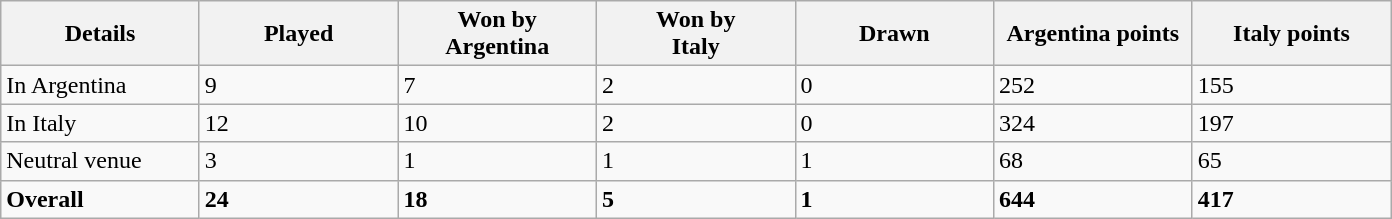<table class="wikitable sortable">
<tr>
<th width="125">Details</th>
<th width="125">Played</th>
<th width="125">Won by<br>Argentina</th>
<th width="125">Won by<br>Italy</th>
<th width="125">Drawn</th>
<th width="125">Argentina points</th>
<th width="125">Italy points</th>
</tr>
<tr>
<td>In Argentina</td>
<td>9</td>
<td>7</td>
<td>2</td>
<td>0</td>
<td>252</td>
<td>155</td>
</tr>
<tr>
<td>In Italy</td>
<td>12</td>
<td>10</td>
<td>2</td>
<td>0</td>
<td>324</td>
<td>197</td>
</tr>
<tr>
<td>Neutral venue</td>
<td>3</td>
<td>1</td>
<td>1</td>
<td>1</td>
<td>68</td>
<td>65</td>
</tr>
<tr>
<td><strong>Overall</strong></td>
<td><strong>24</strong></td>
<td><strong>18</strong></td>
<td><strong>5</strong></td>
<td><strong>1</strong></td>
<td><strong>644</strong></td>
<td><strong>417</strong></td>
</tr>
</table>
